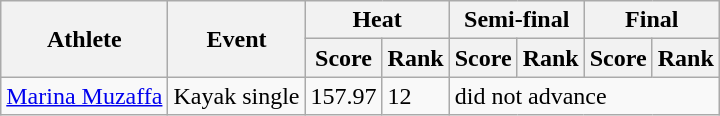<table class="wikitable">
<tr>
<th rowspan="2">Athlete</th>
<th rowspan="2">Event</th>
<th colspan="2">Heat</th>
<th colspan="2">Semi-final</th>
<th colspan="2">Final</th>
</tr>
<tr>
<th>Score</th>
<th>Rank</th>
<th>Score</th>
<th>Rank</th>
<th>Score</th>
<th>Rank</th>
</tr>
<tr>
<td><a href='#'>Marina Muzaffa</a></td>
<td>Kayak single</td>
<td>157.97</td>
<td>12</td>
<td colspan="4">did not advance</td>
</tr>
</table>
